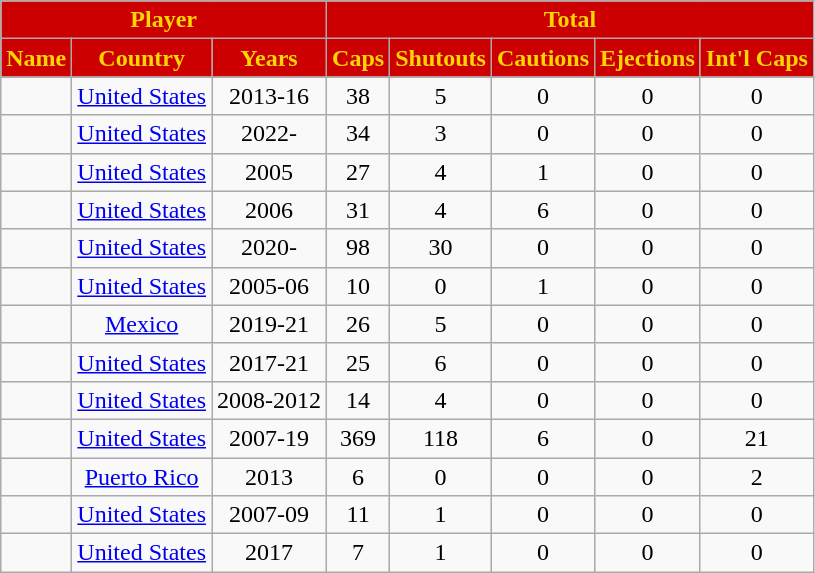<table class="wikitable sortable" style="text-align: center;">
<tr>
<th style="background-color:#c00; color:gold;" colspan="3">Player</th>
<th style="background-color:#c00; color:gold;" colspan="5">Total</th>
</tr>
<tr>
<th style="background-color:#c00; color:gold;" scope=col>Name</th>
<th style="background-color:#c00; color:gold;" scope=col>Country</th>
<th style="background-color:#c00; color:gold;" scope=col>Years</th>
<th style="background-color:#c00; color:gold;" scope=col>Caps</th>
<th style="background-color:#c00; color:gold;" scope=col>Shutouts</th>
<th style="background-color:#c00; color:gold;" scope=col>Cautions</th>
<th style="background-color:#c00; color:gold;" scope=col>Ejections</th>
<th style="background-color:#c00; color:gold;" scope=col>Int'l Caps</th>
</tr>
<tr>
<td align=left></td>
<td> <a href='#'>United States</a></td>
<td>2013-16</td>
<td>38</td>
<td>5</td>
<td>0</td>
<td>0</td>
<td>0</td>
</tr>
<tr>
<td align=left><strong></strong></td>
<td> <a href='#'>United States</a></td>
<td>2022-</td>
<td>34</td>
<td>3</td>
<td>0</td>
<td>0</td>
<td>0</td>
</tr>
<tr>
<td align=left></td>
<td> <a href='#'>United States</a></td>
<td>2005</td>
<td>27</td>
<td>4</td>
<td>1</td>
<td>0</td>
<td>0</td>
</tr>
<tr>
<td align=left></td>
<td> <a href='#'>United States</a></td>
<td>2006</td>
<td>31</td>
<td>4</td>
<td>6</td>
<td>0</td>
<td>0</td>
</tr>
<tr>
<td align=left><strong></strong></td>
<td> <a href='#'>United States</a></td>
<td>2020-</td>
<td>98</td>
<td>30</td>
<td>0</td>
<td>0</td>
<td>0</td>
</tr>
<tr>
<td align=left></td>
<td> <a href='#'>United States</a></td>
<td>2005-06</td>
<td>10</td>
<td>0</td>
<td>1</td>
<td>0</td>
<td>0</td>
</tr>
<tr>
<td align=left></td>
<td> <a href='#'>Mexico</a></td>
<td>2019-21</td>
<td>26</td>
<td>5</td>
<td>0</td>
<td>0</td>
<td>0</td>
</tr>
<tr>
<td align=left></td>
<td> <a href='#'>United States</a></td>
<td>2017-21</td>
<td>25</td>
<td>6</td>
<td>0</td>
<td>0</td>
<td>0</td>
</tr>
<tr>
<td align=left></td>
<td> <a href='#'>United States</a></td>
<td>2008-2012</td>
<td>14</td>
<td>4</td>
<td>0</td>
<td>0</td>
<td>0</td>
</tr>
<tr>
<td align=left></td>
<td> <a href='#'>United States</a></td>
<td>2007-19</td>
<td>369</td>
<td>118</td>
<td>6</td>
<td>0</td>
<td>21</td>
</tr>
<tr>
<td align=left></td>
<td> <a href='#'>Puerto Rico</a></td>
<td>2013</td>
<td>6</td>
<td>0</td>
<td>0</td>
<td>0</td>
<td>2</td>
</tr>
<tr>
<td align=left></td>
<td> <a href='#'>United States</a></td>
<td>2007-09</td>
<td>11</td>
<td>1</td>
<td>0</td>
<td>0</td>
<td>0</td>
</tr>
<tr>
<td align=left></td>
<td> <a href='#'>United States</a></td>
<td>2017</td>
<td>7</td>
<td>1</td>
<td>0</td>
<td>0</td>
<td>0</td>
</tr>
</table>
